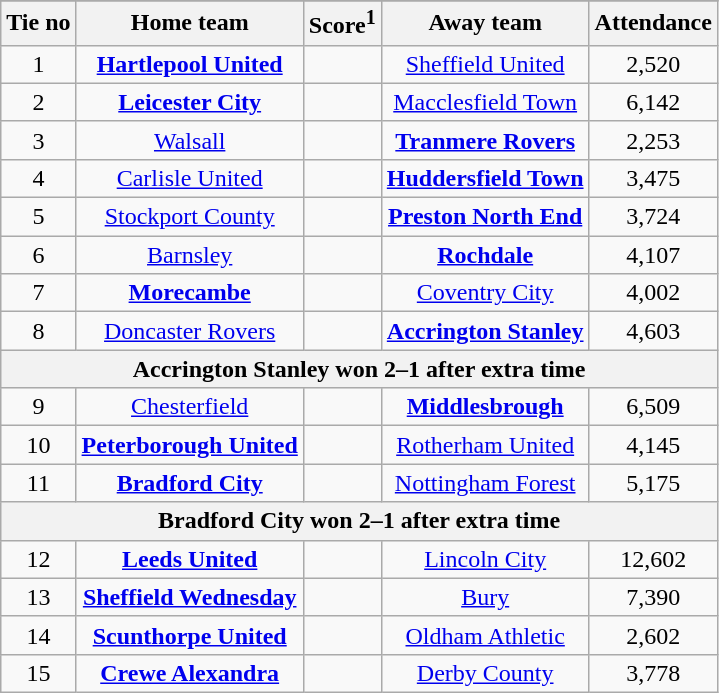<table class="wikitable" style="text-align: center">
<tr>
</tr>
<tr>
<th>Tie no</th>
<th>Home team</th>
<th>Score<sup>1</sup></th>
<th>Away team</th>
<th>Attendance</th>
</tr>
<tr>
<td>1</td>
<td><strong><a href='#'>Hartlepool United</a></strong></td>
<td></td>
<td><a href='#'>Sheffield United</a></td>
<td>2,520</td>
</tr>
<tr>
<td>2</td>
<td><strong><a href='#'>Leicester City</a></strong></td>
<td></td>
<td><a href='#'>Macclesfield Town</a></td>
<td>6,142</td>
</tr>
<tr>
<td>3</td>
<td><a href='#'>Walsall</a></td>
<td></td>
<td><strong><a href='#'>Tranmere Rovers</a></strong></td>
<td>2,253</td>
</tr>
<tr>
<td>4</td>
<td><a href='#'>Carlisle United</a></td>
<td></td>
<td><strong><a href='#'>Huddersfield Town</a></strong></td>
<td>3,475</td>
</tr>
<tr>
<td>5</td>
<td><a href='#'>Stockport County</a></td>
<td></td>
<td><strong><a href='#'>Preston North End</a></strong></td>
<td>3,724</td>
</tr>
<tr>
<td>6</td>
<td><a href='#'>Barnsley</a></td>
<td></td>
<td><strong><a href='#'>Rochdale</a></strong></td>
<td>4,107</td>
</tr>
<tr>
<td>7</td>
<td><strong><a href='#'>Morecambe</a></strong></td>
<td></td>
<td><a href='#'>Coventry City</a></td>
<td>4,002</td>
</tr>
<tr>
<td>8</td>
<td><a href='#'>Doncaster Rovers</a></td>
<td></td>
<td><strong><a href='#'>Accrington Stanley</a></strong></td>
<td>4,603</td>
</tr>
<tr>
<th colspan="5">Accrington Stanley won 2–1 after extra time</th>
</tr>
<tr>
<td>9</td>
<td><a href='#'>Chesterfield</a></td>
<td></td>
<td><strong><a href='#'>Middlesbrough</a></strong></td>
<td>6,509</td>
</tr>
<tr>
<td>10</td>
<td><strong><a href='#'>Peterborough United</a></strong></td>
<td></td>
<td><a href='#'>Rotherham United</a></td>
<td>4,145</td>
</tr>
<tr>
<td>11</td>
<td><strong><a href='#'>Bradford City</a></strong></td>
<td></td>
<td><a href='#'>Nottingham Forest</a></td>
<td>5,175</td>
</tr>
<tr>
<th colspan="5">Bradford City won 2–1 after extra time</th>
</tr>
<tr>
<td>12</td>
<td><strong><a href='#'>Leeds United</a></strong></td>
<td></td>
<td><a href='#'>Lincoln City</a></td>
<td>12,602</td>
</tr>
<tr>
<td>13</td>
<td><strong><a href='#'>Sheffield Wednesday</a></strong></td>
<td></td>
<td><a href='#'>Bury</a></td>
<td>7,390</td>
</tr>
<tr>
<td>14</td>
<td><strong><a href='#'>Scunthorpe United</a></strong></td>
<td></td>
<td><a href='#'>Oldham Athletic</a></td>
<td>2,602</td>
</tr>
<tr>
<td>15</td>
<td><strong><a href='#'>Crewe Alexandra</a></strong></td>
<td></td>
<td><a href='#'>Derby County</a></td>
<td>3,778</td>
</tr>
</table>
